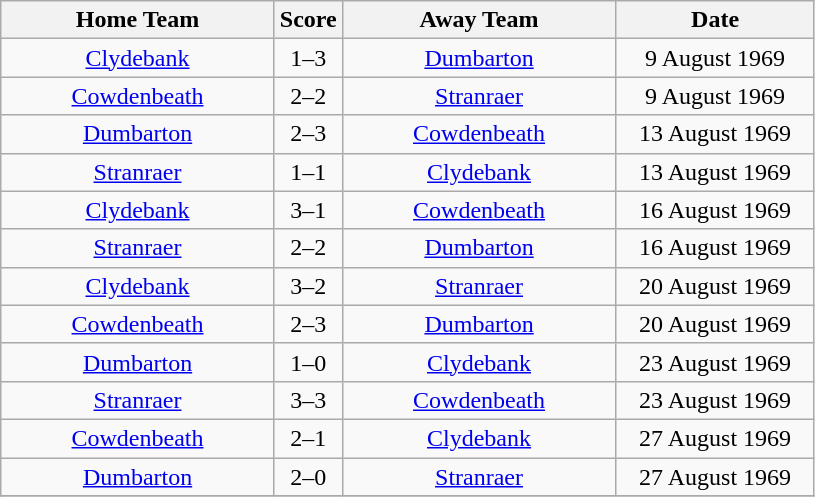<table class="wikitable" style="text-align:center;">
<tr>
<th width=175>Home Team</th>
<th width=20>Score</th>
<th width=175>Away Team</th>
<th width= 125>Date</th>
</tr>
<tr>
<td><a href='#'>Clydebank</a></td>
<td>1–3</td>
<td><a href='#'>Dumbarton</a></td>
<td>9 August 1969</td>
</tr>
<tr>
<td><a href='#'>Cowdenbeath</a></td>
<td>2–2</td>
<td><a href='#'>Stranraer</a></td>
<td>9 August 1969</td>
</tr>
<tr>
<td><a href='#'>Dumbarton</a></td>
<td>2–3</td>
<td><a href='#'>Cowdenbeath</a></td>
<td>13 August 1969</td>
</tr>
<tr>
<td><a href='#'>Stranraer</a></td>
<td>1–1</td>
<td><a href='#'>Clydebank</a></td>
<td>13 August 1969</td>
</tr>
<tr>
<td><a href='#'>Clydebank</a></td>
<td>3–1</td>
<td><a href='#'>Cowdenbeath</a></td>
<td>16 August 1969</td>
</tr>
<tr>
<td><a href='#'>Stranraer</a></td>
<td>2–2</td>
<td><a href='#'>Dumbarton</a></td>
<td>16 August 1969</td>
</tr>
<tr>
<td><a href='#'>Clydebank</a></td>
<td>3–2</td>
<td><a href='#'>Stranraer</a></td>
<td>20 August 1969</td>
</tr>
<tr>
<td><a href='#'>Cowdenbeath</a></td>
<td>2–3</td>
<td><a href='#'>Dumbarton</a></td>
<td>20 August 1969</td>
</tr>
<tr>
<td><a href='#'>Dumbarton</a></td>
<td>1–0</td>
<td><a href='#'>Clydebank</a></td>
<td>23 August 1969</td>
</tr>
<tr>
<td><a href='#'>Stranraer</a></td>
<td>3–3</td>
<td><a href='#'>Cowdenbeath</a></td>
<td>23 August 1969</td>
</tr>
<tr>
<td><a href='#'>Cowdenbeath</a></td>
<td>2–1</td>
<td><a href='#'>Clydebank</a></td>
<td>27 August 1969</td>
</tr>
<tr>
<td><a href='#'>Dumbarton</a></td>
<td>2–0</td>
<td><a href='#'>Stranraer</a></td>
<td>27 August 1969</td>
</tr>
<tr>
</tr>
</table>
